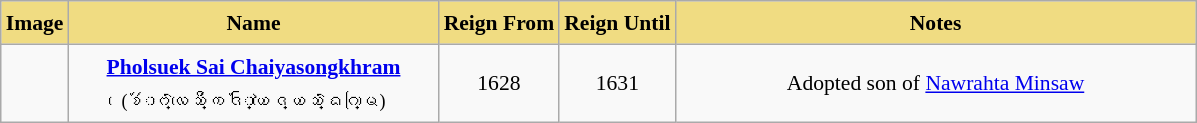<table class="wikitable" style="text-align:center; font-size:90%; line-height:22px;">
<tr colspan=10 style="background:#F0DC82; text-align:center">
<td width="20"><span><strong>Image</strong></span></td>
<td width="240"><span><strong>Name</strong></span></td>
<td><span><strong>Reign From</strong></span></td>
<td><span><strong>Reign Until</strong></span></td>
<td width="340"><span><strong>Notes</strong></span></td>
</tr>
<tr>
<td></td>
<td><a href='#'><strong>Pholsuek Sai Chaiyasongkhram</strong></a><br><small>(ᨧᩮᩢ᩶ᩣᨻᩫ᩠ᩃᩈᩮᩥᩢ᩠ᨠᨪ᩶ᩣ᩠ᨿᨩᩱ᩠ᨿᩈᩫ᩠ᨦᨣᩕᩣ᩠ᨾ)</small></td>
<td>1628</td>
<td>1631</td>
<td>Adopted son of <a href='#'>Nawrahta Minsaw</a></td>
</tr>
</table>
